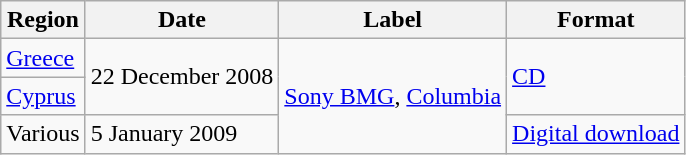<table class="sortable wikitable">
<tr>
<th>Region</th>
<th>Date</th>
<th>Label</th>
<th>Format</th>
</tr>
<tr>
<td><a href='#'>Greece</a></td>
<td rowspan="2">22 December 2008</td>
<td rowspan="3"><a href='#'>Sony BMG</a>, <a href='#'>Columbia</a></td>
<td rowspan="2"><a href='#'>CD</a></td>
</tr>
<tr>
<td><a href='#'>Cyprus</a></td>
</tr>
<tr>
<td>Various</td>
<td>5 January 2009</td>
<td><a href='#'>Digital download</a></td>
</tr>
</table>
